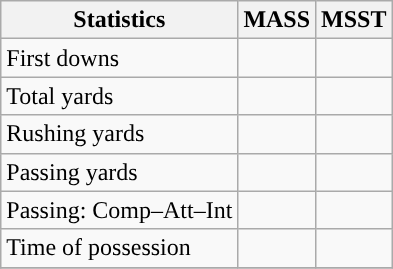<table class="wikitable" style="float: left;">
<tr>
<th>Statistics</th>
<th>MASS</th>
<th>MSST</th>
</tr>
<tr>
<td>First downs</td>
<td></td>
<td></td>
</tr>
<tr>
<td>Total yards</td>
<td></td>
<td></td>
</tr>
<tr>
<td>Rushing yards</td>
<td></td>
<td></td>
</tr>
<tr>
<td>Passing yards</td>
<td></td>
<td></td>
</tr>
<tr>
<td>Passing: Comp–Att–Int</td>
<td></td>
<td></td>
</tr>
<tr>
<td>Time of possession</td>
<td></td>
<td></td>
</tr>
<tr>
</tr>
</table>
